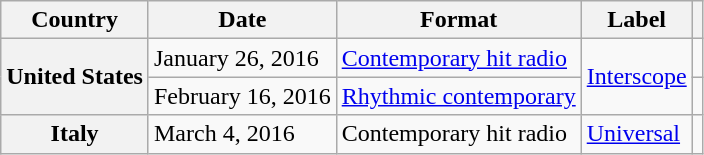<table class="wikitable sortable plainrowheaders">
<tr>
<th>Country</th>
<th>Date</th>
<th>Format</th>
<th>Label</th>
<th></th>
</tr>
<tr>
<th scope="row" rowspan="2">United States</th>
<td>January 26, 2016</td>
<td><a href='#'>Contemporary hit radio</a></td>
<td rowspan="2"><a href='#'>Interscope</a></td>
<td></td>
</tr>
<tr>
<td>February 16, 2016</td>
<td><a href='#'>Rhythmic contemporary</a></td>
<td></td>
</tr>
<tr>
<th scope="row">Italy</th>
<td>March 4, 2016</td>
<td>Contemporary hit radio</td>
<td><a href='#'>Universal</a></td>
<td></td>
</tr>
</table>
